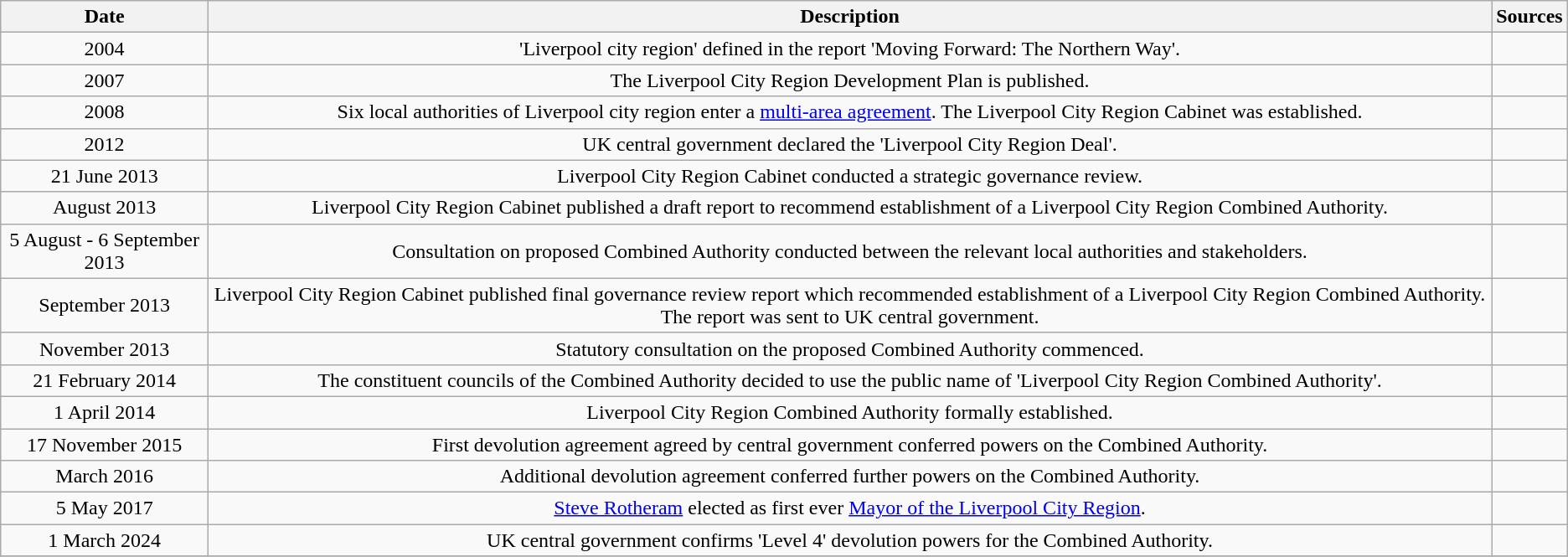<table class="sortable wikitable" style="text-align:Center">
<tr>
<th>Date</th>
<th>Description</th>
<th>Sources</th>
</tr>
<tr>
<td>2004</td>
<td>'Liverpool city region' defined in the report 'Moving Forward: The Northern Way'.</td>
<td></td>
</tr>
<tr>
<td>2007</td>
<td>The Liverpool City Region Development Plan is published.</td>
<td></td>
</tr>
<tr>
<td>2008</td>
<td>Six local authorities of Liverpool city region enter a <a href='#'>multi-area agreement</a>. The Liverpool City Region Cabinet was established.</td>
<td></td>
</tr>
<tr>
<td>2012</td>
<td>UK central government declared the 'Liverpool City Region Deal'.</td>
<td></td>
</tr>
<tr>
<td>21 June 2013</td>
<td>Liverpool City Region Cabinet conducted a strategic governance review.</td>
<td></td>
</tr>
<tr>
<td>August 2013</td>
<td>Liverpool City Region Cabinet published a draft report to recommend establishment of a Liverpool City Region Combined Authority.</td>
<td></td>
</tr>
<tr>
<td>5 August - 6 September 2013</td>
<td>Consultation on proposed Combined Authority conducted between the relevant local authorities and stakeholders.</td>
<td></td>
</tr>
<tr>
<td>September 2013</td>
<td>Liverpool City Region Cabinet published final governance review report which recommended establishment of a Liverpool City Region Combined Authority. The report was sent to UK central government.</td>
<td></td>
</tr>
<tr>
<td>November 2013</td>
<td>Statutory consultation on the proposed Combined Authority commenced.</td>
<td></td>
</tr>
<tr>
<td>21 February 2014</td>
<td>The constituent councils of the Combined Authority decided to use the public name of 'Liverpool City Region Combined Authority'.</td>
<td></td>
</tr>
<tr>
<td>1 April 2014</td>
<td>Liverpool City Region Combined Authority formally established.</td>
<td></td>
</tr>
<tr>
<td>17 November 2015</td>
<td>First devolution agreement agreed by central government conferred powers on the Combined Authority.</td>
<td></td>
</tr>
<tr>
<td>March 2016</td>
<td>Additional devolution agreement conferred further powers on the Combined Authority.</td>
<td></td>
</tr>
<tr>
<td>5 May 2017</td>
<td><a href='#'>Steve Rotheram</a> elected as first ever <a href='#'>Mayor of the Liverpool City Region</a>.</td>
<td></td>
</tr>
<tr>
<td>1 March 2024</td>
<td>UK central government confirms 'Level 4' devolution powers for the Combined Authority.</td>
<td></td>
</tr>
<tr>
</tr>
</table>
